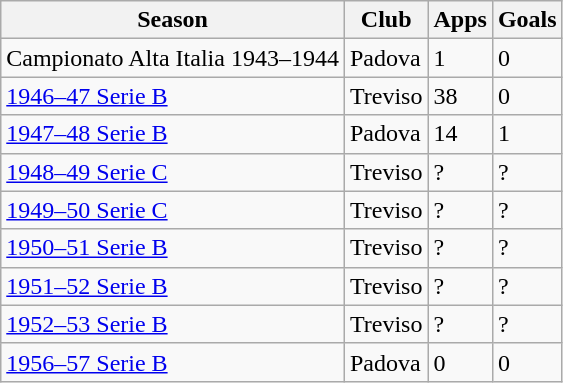<table class="wikitable">
<tr>
<th>Season</th>
<th>Club</th>
<th>Apps</th>
<th>Goals</th>
</tr>
<tr>
<td>Campionato Alta Italia 1943–1944</td>
<td>Padova</td>
<td>1</td>
<td>0</td>
</tr>
<tr>
<td><a href='#'>1946–47 Serie B</a></td>
<td>Treviso</td>
<td>38</td>
<td>0</td>
</tr>
<tr>
<td><a href='#'>1947–48 Serie B</a></td>
<td>Padova</td>
<td>14</td>
<td>1</td>
</tr>
<tr>
<td><a href='#'>1948–49 Serie C</a></td>
<td>Treviso</td>
<td>?</td>
<td>?</td>
</tr>
<tr>
<td><a href='#'>1949–50 Serie C</a></td>
<td>Treviso</td>
<td>?</td>
<td>?</td>
</tr>
<tr>
<td><a href='#'>1950–51 Serie B</a></td>
<td>Treviso</td>
<td>?</td>
<td>?</td>
</tr>
<tr>
<td><a href='#'>1951–52 Serie B</a></td>
<td>Treviso</td>
<td>?</td>
<td>?</td>
</tr>
<tr>
<td><a href='#'>1952–53 Serie B</a></td>
<td>Treviso</td>
<td>?</td>
<td>?</td>
</tr>
<tr>
<td><a href='#'>1956–57 Serie B</a></td>
<td>Padova</td>
<td>0</td>
<td>0</td>
</tr>
</table>
